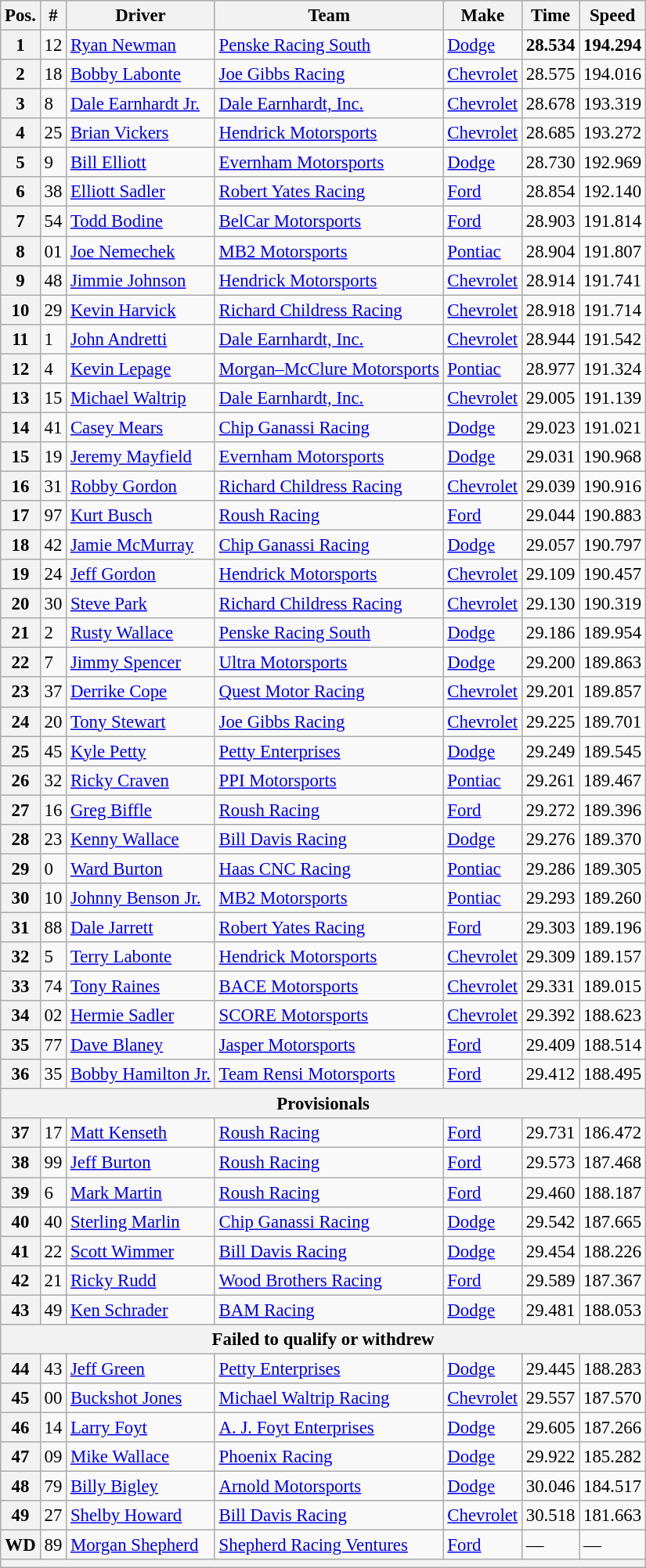<table class="wikitable" style="font-size:95%">
<tr>
<th>Pos.</th>
<th>#</th>
<th>Driver</th>
<th>Team</th>
<th>Make</th>
<th>Time</th>
<th>Speed</th>
</tr>
<tr>
<th>1</th>
<td>12</td>
<td><a href='#'>Ryan Newman</a></td>
<td><a href='#'>Penske Racing South</a></td>
<td><a href='#'>Dodge</a></td>
<td><strong>28.534</strong></td>
<td><strong>194.294</strong></td>
</tr>
<tr>
<th>2</th>
<td>18</td>
<td><a href='#'>Bobby Labonte</a></td>
<td><a href='#'>Joe Gibbs Racing</a></td>
<td><a href='#'>Chevrolet</a></td>
<td>28.575</td>
<td>194.016</td>
</tr>
<tr>
<th>3</th>
<td>8</td>
<td><a href='#'>Dale Earnhardt Jr.</a></td>
<td><a href='#'>Dale Earnhardt, Inc.</a></td>
<td><a href='#'>Chevrolet</a></td>
<td>28.678</td>
<td>193.319</td>
</tr>
<tr>
<th>4</th>
<td>25</td>
<td><a href='#'>Brian Vickers</a></td>
<td><a href='#'>Hendrick Motorsports</a></td>
<td><a href='#'>Chevrolet</a></td>
<td>28.685</td>
<td>193.272</td>
</tr>
<tr>
<th>5</th>
<td>9</td>
<td><a href='#'>Bill Elliott</a></td>
<td><a href='#'>Evernham Motorsports</a></td>
<td><a href='#'>Dodge</a></td>
<td>28.730</td>
<td>192.969</td>
</tr>
<tr>
<th>6</th>
<td>38</td>
<td><a href='#'>Elliott Sadler</a></td>
<td><a href='#'>Robert Yates Racing</a></td>
<td><a href='#'>Ford</a></td>
<td>28.854</td>
<td>192.140</td>
</tr>
<tr>
<th>7</th>
<td>54</td>
<td><a href='#'>Todd Bodine</a></td>
<td><a href='#'>BelCar Motorsports</a></td>
<td><a href='#'>Ford</a></td>
<td>28.903</td>
<td>191.814</td>
</tr>
<tr>
<th>8</th>
<td>01</td>
<td><a href='#'>Joe Nemechek</a></td>
<td><a href='#'>MB2 Motorsports</a></td>
<td><a href='#'>Pontiac</a></td>
<td>28.904</td>
<td>191.807</td>
</tr>
<tr>
<th>9</th>
<td>48</td>
<td><a href='#'>Jimmie Johnson</a></td>
<td><a href='#'>Hendrick Motorsports</a></td>
<td><a href='#'>Chevrolet</a></td>
<td>28.914</td>
<td>191.741</td>
</tr>
<tr>
<th>10</th>
<td>29</td>
<td><a href='#'>Kevin Harvick</a></td>
<td><a href='#'>Richard Childress Racing</a></td>
<td><a href='#'>Chevrolet</a></td>
<td>28.918</td>
<td>191.714</td>
</tr>
<tr>
<th>11</th>
<td>1</td>
<td><a href='#'>John Andretti</a></td>
<td><a href='#'>Dale Earnhardt, Inc.</a></td>
<td><a href='#'>Chevrolet</a></td>
<td>28.944</td>
<td>191.542</td>
</tr>
<tr>
<th>12</th>
<td>4</td>
<td><a href='#'>Kevin Lepage</a></td>
<td><a href='#'>Morgan–McClure Motorsports</a></td>
<td><a href='#'>Pontiac</a></td>
<td>28.977</td>
<td>191.324</td>
</tr>
<tr>
<th>13</th>
<td>15</td>
<td><a href='#'>Michael Waltrip</a></td>
<td><a href='#'>Dale Earnhardt, Inc.</a></td>
<td><a href='#'>Chevrolet</a></td>
<td>29.005</td>
<td>191.139</td>
</tr>
<tr>
<th>14</th>
<td>41</td>
<td><a href='#'>Casey Mears</a></td>
<td><a href='#'>Chip Ganassi Racing</a></td>
<td><a href='#'>Dodge</a></td>
<td>29.023</td>
<td>191.021</td>
</tr>
<tr>
<th>15</th>
<td>19</td>
<td><a href='#'>Jeremy Mayfield</a></td>
<td><a href='#'>Evernham Motorsports</a></td>
<td><a href='#'>Dodge</a></td>
<td>29.031</td>
<td>190.968</td>
</tr>
<tr>
<th>16</th>
<td>31</td>
<td><a href='#'>Robby Gordon</a></td>
<td><a href='#'>Richard Childress Racing</a></td>
<td><a href='#'>Chevrolet</a></td>
<td>29.039</td>
<td>190.916</td>
</tr>
<tr>
<th>17</th>
<td>97</td>
<td><a href='#'>Kurt Busch</a></td>
<td><a href='#'>Roush Racing</a></td>
<td><a href='#'>Ford</a></td>
<td>29.044</td>
<td>190.883</td>
</tr>
<tr>
<th>18</th>
<td>42</td>
<td><a href='#'>Jamie McMurray</a></td>
<td><a href='#'>Chip Ganassi Racing</a></td>
<td><a href='#'>Dodge</a></td>
<td>29.057</td>
<td>190.797</td>
</tr>
<tr>
<th>19</th>
<td>24</td>
<td><a href='#'>Jeff Gordon</a></td>
<td><a href='#'>Hendrick Motorsports</a></td>
<td><a href='#'>Chevrolet</a></td>
<td>29.109</td>
<td>190.457</td>
</tr>
<tr>
<th>20</th>
<td>30</td>
<td><a href='#'>Steve Park</a></td>
<td><a href='#'>Richard Childress Racing</a></td>
<td><a href='#'>Chevrolet</a></td>
<td>29.130</td>
<td>190.319</td>
</tr>
<tr>
<th>21</th>
<td>2</td>
<td><a href='#'>Rusty Wallace</a></td>
<td><a href='#'>Penske Racing South</a></td>
<td><a href='#'>Dodge</a></td>
<td>29.186</td>
<td>189.954</td>
</tr>
<tr>
<th>22</th>
<td>7</td>
<td><a href='#'>Jimmy Spencer</a></td>
<td><a href='#'>Ultra Motorsports</a></td>
<td><a href='#'>Dodge</a></td>
<td>29.200</td>
<td>189.863</td>
</tr>
<tr>
<th>23</th>
<td>37</td>
<td><a href='#'>Derrike Cope</a></td>
<td><a href='#'>Quest Motor Racing</a></td>
<td><a href='#'>Chevrolet</a></td>
<td>29.201</td>
<td>189.857</td>
</tr>
<tr>
<th>24</th>
<td>20</td>
<td><a href='#'>Tony Stewart</a></td>
<td><a href='#'>Joe Gibbs Racing</a></td>
<td><a href='#'>Chevrolet</a></td>
<td>29.225</td>
<td>189.701</td>
</tr>
<tr>
<th>25</th>
<td>45</td>
<td><a href='#'>Kyle Petty</a></td>
<td><a href='#'>Petty Enterprises</a></td>
<td><a href='#'>Dodge</a></td>
<td>29.249</td>
<td>189.545</td>
</tr>
<tr>
<th>26</th>
<td>32</td>
<td><a href='#'>Ricky Craven</a></td>
<td><a href='#'>PPI Motorsports</a></td>
<td><a href='#'>Pontiac</a></td>
<td>29.261</td>
<td>189.467</td>
</tr>
<tr>
<th>27</th>
<td>16</td>
<td><a href='#'>Greg Biffle</a></td>
<td><a href='#'>Roush Racing</a></td>
<td><a href='#'>Ford</a></td>
<td>29.272</td>
<td>189.396</td>
</tr>
<tr>
<th>28</th>
<td>23</td>
<td><a href='#'>Kenny Wallace</a></td>
<td><a href='#'>Bill Davis Racing</a></td>
<td><a href='#'>Dodge</a></td>
<td>29.276</td>
<td>189.370</td>
</tr>
<tr>
<th>29</th>
<td>0</td>
<td><a href='#'>Ward Burton</a></td>
<td><a href='#'>Haas CNC Racing</a></td>
<td><a href='#'>Pontiac</a></td>
<td>29.286</td>
<td>189.305</td>
</tr>
<tr>
<th>30</th>
<td>10</td>
<td><a href='#'>Johnny Benson Jr.</a></td>
<td><a href='#'>MB2 Motorsports</a></td>
<td><a href='#'>Pontiac</a></td>
<td>29.293</td>
<td>189.260</td>
</tr>
<tr>
<th>31</th>
<td>88</td>
<td><a href='#'>Dale Jarrett</a></td>
<td><a href='#'>Robert Yates Racing</a></td>
<td><a href='#'>Ford</a></td>
<td>29.303</td>
<td>189.196</td>
</tr>
<tr>
<th>32</th>
<td>5</td>
<td><a href='#'>Terry Labonte</a></td>
<td><a href='#'>Hendrick Motorsports</a></td>
<td><a href='#'>Chevrolet</a></td>
<td>29.309</td>
<td>189.157</td>
</tr>
<tr>
<th>33</th>
<td>74</td>
<td><a href='#'>Tony Raines</a></td>
<td><a href='#'>BACE Motorsports</a></td>
<td><a href='#'>Chevrolet</a></td>
<td>29.331</td>
<td>189.015</td>
</tr>
<tr>
<th>34</th>
<td>02</td>
<td><a href='#'>Hermie Sadler</a></td>
<td><a href='#'>SCORE Motorsports</a></td>
<td><a href='#'>Chevrolet</a></td>
<td>29.392</td>
<td>188.623</td>
</tr>
<tr>
<th>35</th>
<td>77</td>
<td><a href='#'>Dave Blaney</a></td>
<td><a href='#'>Jasper Motorsports</a></td>
<td><a href='#'>Ford</a></td>
<td>29.409</td>
<td>188.514</td>
</tr>
<tr>
<th>36</th>
<td>35</td>
<td><a href='#'>Bobby Hamilton Jr.</a></td>
<td><a href='#'>Team Rensi Motorsports</a></td>
<td><a href='#'>Ford</a></td>
<td>29.412</td>
<td>188.495</td>
</tr>
<tr>
<th colspan="7">Provisionals</th>
</tr>
<tr>
<th>37</th>
<td>17</td>
<td><a href='#'>Matt Kenseth</a></td>
<td><a href='#'>Roush Racing</a></td>
<td><a href='#'>Ford</a></td>
<td>29.731</td>
<td>186.472</td>
</tr>
<tr>
<th>38</th>
<td>99</td>
<td><a href='#'>Jeff Burton</a></td>
<td><a href='#'>Roush Racing</a></td>
<td><a href='#'>Ford</a></td>
<td>29.573</td>
<td>187.468</td>
</tr>
<tr>
<th>39</th>
<td>6</td>
<td><a href='#'>Mark Martin</a></td>
<td><a href='#'>Roush Racing</a></td>
<td><a href='#'>Ford</a></td>
<td>29.460</td>
<td>188.187</td>
</tr>
<tr>
<th>40</th>
<td>40</td>
<td><a href='#'>Sterling Marlin</a></td>
<td><a href='#'>Chip Ganassi Racing</a></td>
<td><a href='#'>Dodge</a></td>
<td>29.542</td>
<td>187.665</td>
</tr>
<tr>
<th>41</th>
<td>22</td>
<td><a href='#'>Scott Wimmer</a></td>
<td><a href='#'>Bill Davis Racing</a></td>
<td><a href='#'>Dodge</a></td>
<td>29.454</td>
<td>188.226</td>
</tr>
<tr>
<th>42</th>
<td>21</td>
<td><a href='#'>Ricky Rudd</a></td>
<td><a href='#'>Wood Brothers Racing</a></td>
<td><a href='#'>Ford</a></td>
<td>29.589</td>
<td>187.367</td>
</tr>
<tr>
<th>43</th>
<td>49</td>
<td><a href='#'>Ken Schrader</a></td>
<td><a href='#'>BAM Racing</a></td>
<td><a href='#'>Dodge</a></td>
<td>29.481</td>
<td>188.053</td>
</tr>
<tr>
<th colspan="7">Failed to qualify or withdrew</th>
</tr>
<tr>
<th>44</th>
<td>43</td>
<td><a href='#'>Jeff Green</a></td>
<td><a href='#'>Petty Enterprises</a></td>
<td><a href='#'>Dodge</a></td>
<td>29.445</td>
<td>188.283</td>
</tr>
<tr>
<th>45</th>
<td>00</td>
<td><a href='#'>Buckshot Jones</a></td>
<td><a href='#'>Michael Waltrip Racing</a></td>
<td><a href='#'>Chevrolet</a></td>
<td>29.557</td>
<td>187.570</td>
</tr>
<tr>
<th>46</th>
<td>14</td>
<td><a href='#'>Larry Foyt</a></td>
<td><a href='#'>A. J. Foyt Enterprises</a></td>
<td><a href='#'>Dodge</a></td>
<td>29.605</td>
<td>187.266</td>
</tr>
<tr>
<th>47</th>
<td>09</td>
<td><a href='#'>Mike Wallace</a></td>
<td><a href='#'>Phoenix Racing</a></td>
<td><a href='#'>Dodge</a></td>
<td>29.922</td>
<td>185.282</td>
</tr>
<tr>
<th>48</th>
<td>79</td>
<td><a href='#'>Billy Bigley</a></td>
<td><a href='#'>Arnold Motorsports</a></td>
<td><a href='#'>Dodge</a></td>
<td>30.046</td>
<td>184.517</td>
</tr>
<tr>
<th>49</th>
<td>27</td>
<td><a href='#'>Shelby Howard</a></td>
<td><a href='#'>Bill Davis Racing</a></td>
<td><a href='#'>Chevrolet</a></td>
<td>30.518</td>
<td>181.663</td>
</tr>
<tr>
<th>WD</th>
<td>89</td>
<td><a href='#'>Morgan Shepherd</a></td>
<td><a href='#'>Shepherd Racing Ventures</a></td>
<td><a href='#'>Ford</a></td>
<td>—</td>
<td>—</td>
</tr>
<tr>
<th colspan="7"></th>
</tr>
</table>
